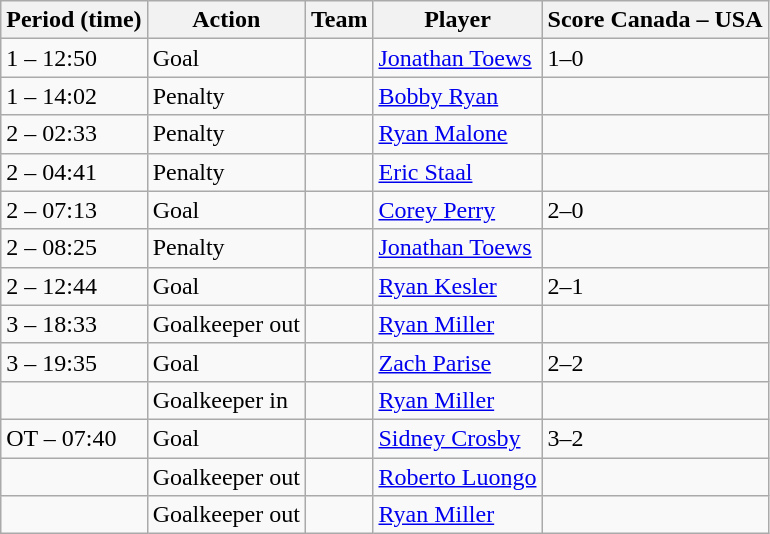<table class="wikitable">
<tr>
<th>Period (time)</th>
<th>Action</th>
<th>Team</th>
<th>Player</th>
<th>Score Canada – USA</th>
</tr>
<tr>
<td>1 – 12:50</td>
<td>Goal</td>
<td></td>
<td><a href='#'>Jonathan Toews</a></td>
<td>1–0</td>
</tr>
<tr>
<td>1 – 14:02</td>
<td>Penalty</td>
<td></td>
<td><a href='#'>Bobby Ryan</a></td>
<td></td>
</tr>
<tr>
<td>2 – 02:33</td>
<td>Penalty</td>
<td></td>
<td><a href='#'>Ryan Malone</a></td>
<td></td>
</tr>
<tr>
<td>2 – 04:41</td>
<td>Penalty</td>
<td></td>
<td><a href='#'>Eric Staal</a></td>
<td></td>
</tr>
<tr>
<td>2 – 07:13</td>
<td>Goal</td>
<td></td>
<td><a href='#'>Corey Perry</a></td>
<td>2–0</td>
</tr>
<tr>
<td>2 – 08:25</td>
<td>Penalty</td>
<td></td>
<td><a href='#'>Jonathan Toews</a></td>
<td></td>
</tr>
<tr>
<td>2 – 12:44</td>
<td>Goal</td>
<td></td>
<td><a href='#'>Ryan Kesler</a></td>
<td>2–1</td>
</tr>
<tr>
<td>3 – 18:33</td>
<td>Goalkeeper out</td>
<td></td>
<td><a href='#'>Ryan Miller</a></td>
<td></td>
</tr>
<tr>
<td>3 – 19:35</td>
<td>Goal</td>
<td></td>
<td><a href='#'>Zach Parise</a></td>
<td>2–2</td>
</tr>
<tr>
<td></td>
<td>Goalkeeper in</td>
<td></td>
<td><a href='#'>Ryan Miller</a></td>
<td></td>
</tr>
<tr>
<td>OT – 07:40</td>
<td>Goal</td>
<td></td>
<td><a href='#'>Sidney Crosby</a></td>
<td>3–2</td>
</tr>
<tr>
<td></td>
<td>Goalkeeper out</td>
<td></td>
<td><a href='#'>Roberto Luongo</a></td>
<td></td>
</tr>
<tr>
<td></td>
<td>Goalkeeper out</td>
<td></td>
<td><a href='#'>Ryan Miller</a></td>
<td></td>
</tr>
</table>
